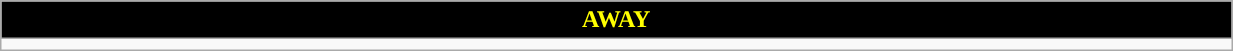<table class="wikitable collapsible collapsed" style="width:65%">
<tr>
<th colspan=6 ! style="color:yellow; background:black">AWAY</th>
</tr>
<tr>
<td></td>
</tr>
</table>
